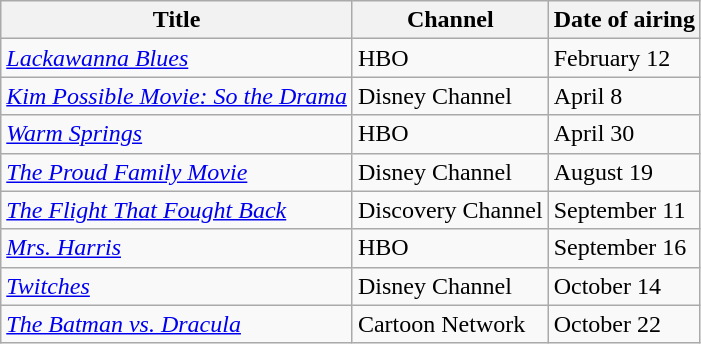<table class="wikitable sortable">
<tr>
<th>Title</th>
<th>Channel</th>
<th>Date of airing</th>
</tr>
<tr>
<td><em><a href='#'>Lackawanna Blues</a></em></td>
<td>HBO</td>
<td>February 12</td>
</tr>
<tr>
<td><em><a href='#'>Kim Possible Movie: So the Drama</a></em></td>
<td>Disney Channel</td>
<td>April 8</td>
</tr>
<tr>
<td><em><a href='#'>Warm Springs</a></em></td>
<td>HBO</td>
<td>April 30</td>
</tr>
<tr>
<td><em><a href='#'>The Proud Family Movie</a></em></td>
<td>Disney Channel</td>
<td>August 19</td>
</tr>
<tr>
<td><em><a href='#'>The Flight That Fought Back</a></em></td>
<td>Discovery Channel</td>
<td>September 11</td>
</tr>
<tr>
<td><em><a href='#'>Mrs. Harris</a></em></td>
<td>HBO</td>
<td>September 16</td>
</tr>
<tr>
<td><em><a href='#'>Twitches</a></em></td>
<td>Disney Channel</td>
<td>October 14</td>
</tr>
<tr>
<td><em><a href='#'>The Batman vs. Dracula</a></em></td>
<td>Cartoon Network</td>
<td>October 22</td>
</tr>
</table>
